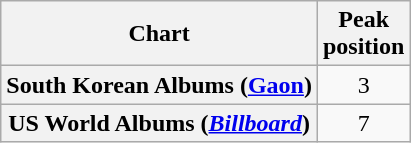<table class="wikitable plainrowheaders">
<tr>
<th scope="col">Chart</th>
<th scope="col">Peak<br>position</th>
</tr>
<tr>
<th scope="row">South Korean Albums (<a href='#'>Gaon</a>)</th>
<td style="text-align:center">3</td>
</tr>
<tr>
<th scope="row">US World Albums (<a href='#'><em>Billboard</em></a>)</th>
<td style="text-align:center">7</td>
</tr>
</table>
